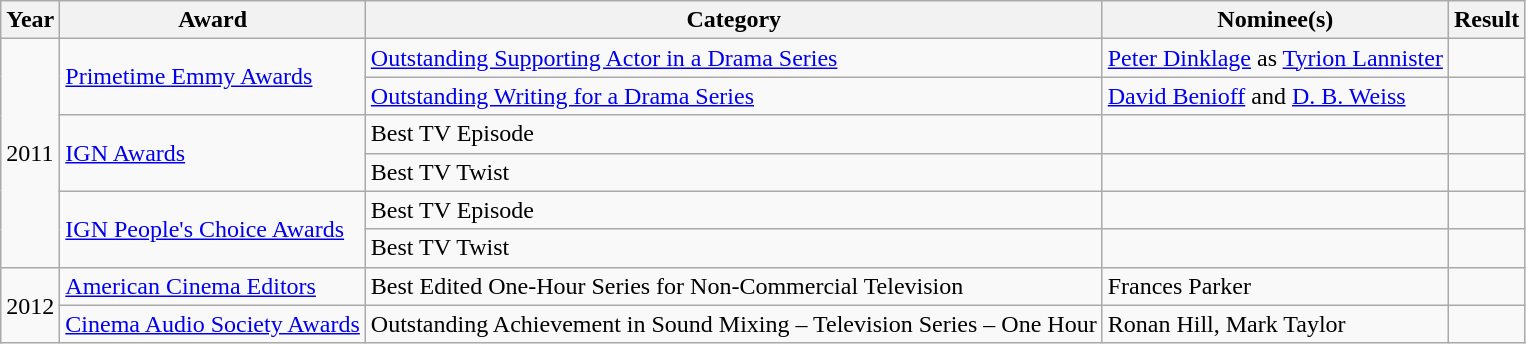<table class="wikitable sortable plainrowheaders">
<tr>
<th>Year</th>
<th>Award</th>
<th>Category</th>
<th>Nominee(s)</th>
<th>Result</th>
</tr>
<tr>
<td rowspan=6>2011</td>
<td scope="row" rowspan="2"><a href='#'>Primetime Emmy Awards</a></td>
<td scope="row"><a href='#'>Outstanding Supporting Actor in a Drama Series</a></td>
<td scope="row"><a href='#'>Peter Dinklage</a> as <a href='#'>Tyrion Lannister</a></td>
<td></td>
</tr>
<tr>
<td scope="row"><a href='#'>Outstanding Writing for a Drama Series</a></td>
<td scope="row"><a href='#'>David Benioff</a> and <a href='#'>D. B. Weiss</a></td>
<td></td>
</tr>
<tr>
<td scope="row" rowspan="2"><a href='#'>IGN Awards</a></td>
<td scope="row">Best TV Episode</td>
<td scope="row"></td>
<td></td>
</tr>
<tr>
<td scope="row">Best TV Twist</td>
<td scope="row"></td>
<td></td>
</tr>
<tr>
<td scope="row" rowspan="2"><a href='#'>IGN People's Choice Awards</a></td>
<td scope="row">Best TV Episode</td>
<td scope="row"></td>
<td></td>
</tr>
<tr>
<td scope="row">Best TV Twist</td>
<td scope="row"></td>
<td></td>
</tr>
<tr>
<td rowspan=2>2012</td>
<td scope="row"><a href='#'>American Cinema Editors</a></td>
<td scope="row">Best Edited One-Hour Series for Non-Commercial Television</td>
<td scope="row">Frances Parker</td>
<td></td>
</tr>
<tr>
<td scope="row"><a href='#'>Cinema Audio Society Awards</a></td>
<td scope="row">Outstanding Achievement in Sound Mixing – Television Series – One Hour</td>
<td scope="row">Ronan Hill, Mark Taylor</td>
<td></td>
</tr>
</table>
